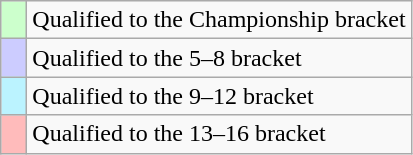<table class="wikitable" style="font-size:100%">
<tr>
<td width=10px bgcolor=#ccffcc></td>
<td>Qualified to the Championship bracket</td>
</tr>
<tr>
<td bgcolor=#ccccff></td>
<td>Qualified to the 5–8 bracket</td>
</tr>
<tr>
<td bgcolor=#BBF3FF></td>
<td>Qualified to the 9–12 bracket</td>
</tr>
<tr>
<td bgcolor=#FFBBBB></td>
<td>Qualified to the 13–16 bracket</td>
</tr>
</table>
